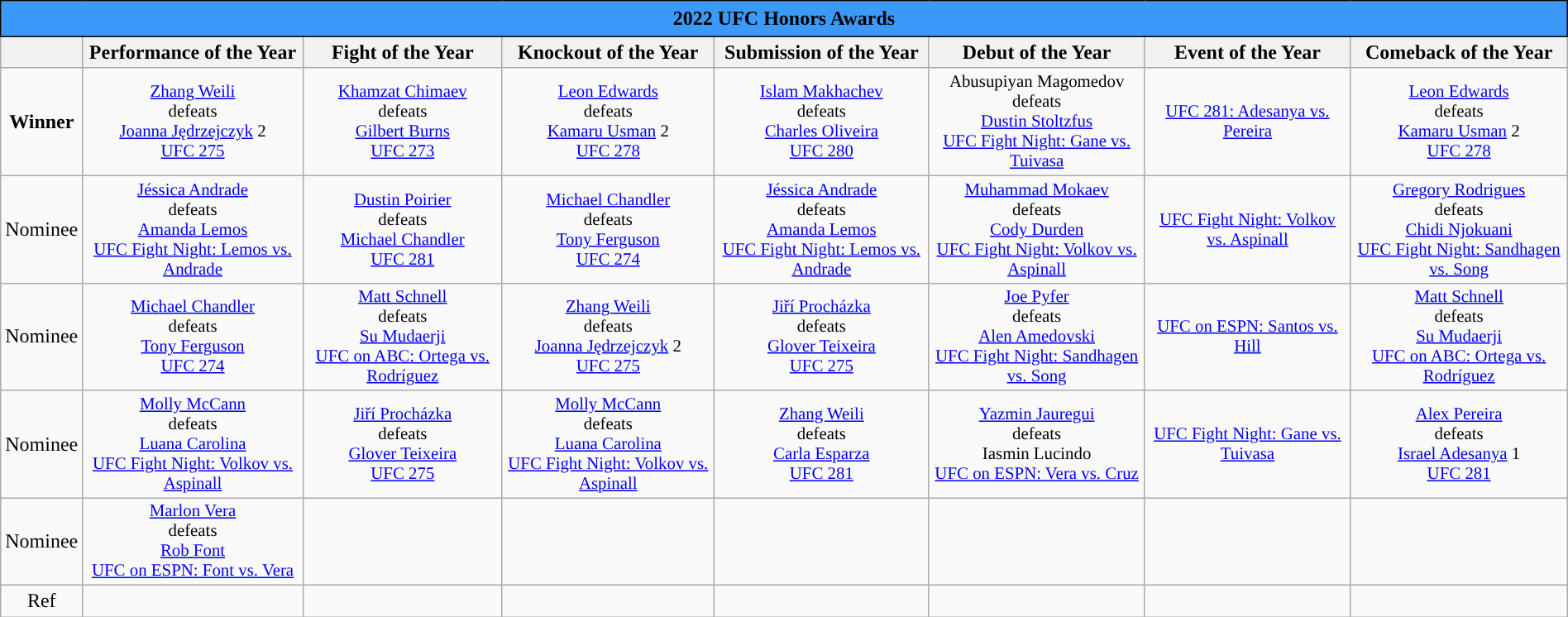<table class="wikitable" width="100%" style="text-align:Center">
<tr>
<th colspan="8" style="border: 1px solid black; padding: 5px; background: #3B99FA;">2022 UFC Honors Awards</th>
</tr>
<tr>
<th></th>
<th>Performance of the Year</th>
<th>Fight of the Year</th>
<th>Knockout of the Year</th>
<th>Submission of the Year</th>
<th>Debut of the Year</th>
<th>Event of the Year</th>
<th>Comeback of the Year</th>
</tr>
<tr>
<td><b>Winner</b></td>
<td style="font-size:87%"><a href='#'>Zhang Weili</a> <br> defeats <br> <a href='#'>Joanna Jędrzejczyk</a> 2 <br> <a href='#'>UFC 275</a></td>
<td style="font-size:87%"><a href='#'>Khamzat Chimaev</a> <br> defeats <br> <a href='#'>Gilbert Burns</a> <br> <a href='#'>UFC 273</a></td>
<td style="font-size:87%"><a href='#'>Leon Edwards</a> <br> defeats <br> <a href='#'>Kamaru Usman</a> 2 <br> <a href='#'>UFC 278</a></td>
<td style="font-size:87%"><a href='#'>Islam Makhachev</a> <br> defeats <br> <a href='#'>Charles Oliveira</a> <br> <a href='#'>UFC 280</a></td>
<td style="font-size:87%">Abusupiyan Magomedov <br> defeats <br> <a href='#'>Dustin Stoltzfus</a> <br> <a href='#'>UFC Fight Night: Gane vs. Tuivasa</a></td>
<td style="font-size:87%"><a href='#'>UFC 281: Adesanya vs. Pereira</a></td>
<td style="font-size:87%"><a href='#'>Leon Edwards</a> <br> defeats <br> <a href='#'>Kamaru Usman</a> 2 <br> <a href='#'>UFC 278</a></td>
</tr>
<tr>
<td>Nominee</td>
<td style="font-size:87%"><a href='#'>Jéssica Andrade</a> <br> defeats <br> <a href='#'>Amanda Lemos</a> <br> <a href='#'>UFC Fight Night: Lemos vs. Andrade</a></td>
<td style="font-size:87%"><a href='#'>Dustin Poirier</a> <br> defeats  <br> <a href='#'>Michael Chandler</a> <br> <a href='#'>UFC 281</a></td>
<td style="font-size:87%"><a href='#'>Michael Chandler</a> <br> defeats <br> <a href='#'>Tony Ferguson</a> <br> <a href='#'>UFC 274</a></td>
<td style="font-size:87%"><a href='#'>Jéssica Andrade</a> <br> defeats <br> <a href='#'>Amanda Lemos</a> <br> <a href='#'>UFC Fight Night: Lemos vs. Andrade</a></td>
<td style="font-size:87%"><a href='#'>Muhammad Mokaev</a> <br> defeats <br> <a href='#'>Cody Durden</a> <br> <a href='#'>UFC Fight Night: Volkov vs. Aspinall</a></td>
<td style="font-size:87%"><a href='#'>UFC Fight Night: Volkov vs. Aspinall</a></td>
<td style="font-size:87%"><a href='#'>Gregory Rodrigues</a> <br> defeats <br> <a href='#'>Chidi Njokuani</a> <br> <a href='#'>UFC Fight Night: Sandhagen vs. Song</a></td>
</tr>
<tr>
<td>Nominee</td>
<td style="font-size:87%"><a href='#'>Michael Chandler</a> <br> defeats <br> <a href='#'>Tony Ferguson</a> <br> <a href='#'>UFC 274</a></td>
<td style="font-size:87%"><a href='#'>Matt Schnell</a> <br> defeats <br> <a href='#'>Su Mudaerji</a> <br> <a href='#'>UFC on ABC: Ortega vs. Rodríguez</a></td>
<td style="font-size:87%"><a href='#'>Zhang Weili</a> <br> defeats <br> <a href='#'>Joanna Jędrzejczyk</a> 2 <br> <a href='#'>UFC 275</a></td>
<td style="font-size:87%"><a href='#'>Jiří Procházka</a> <br> defeats <br> <a href='#'>Glover Teixeira</a> <br> <a href='#'>UFC 275</a></td>
<td style="font-size:87%"><a href='#'>Joe Pyfer</a> <br> defeats <br> <a href='#'>Alen Amedovski</a> <br> <a href='#'>UFC Fight Night: Sandhagen vs. Song</a></td>
<td style="font-size:87%"><a href='#'>UFC on ESPN: Santos vs. Hill</a></td>
<td style="font-size:87%"><a href='#'>Matt Schnell</a> <br> defeats <br> <a href='#'>Su Mudaerji</a> <br> <a href='#'>UFC on ABC: Ortega vs. Rodríguez</a></td>
</tr>
<tr>
<td>Nominee</td>
<td style="font-size:87%"><a href='#'>Molly McCann</a> <br> defeats <br> <a href='#'>Luana Carolina</a> <br> <a href='#'>UFC Fight Night: Volkov vs. Aspinall</a></td>
<td style="font-size:87%"><a href='#'>Jiří Procházka</a> <br> defeats <br> <a href='#'>Glover Teixeira</a> <br> <a href='#'>UFC 275</a></td>
<td style="font-size:87%"><a href='#'>Molly McCann</a> <br> defeats <br> <a href='#'>Luana Carolina</a> <br> <a href='#'>UFC Fight Night: Volkov vs. Aspinall</a></td>
<td style="font-size:87%"><a href='#'>Zhang Weili</a> <br> defeats <br> <a href='#'>Carla Esparza</a> <br> <a href='#'>UFC 281</a></td>
<td style="font-size:87%"><a href='#'>Yazmin Jauregui</a> <br> defeats <br> Iasmin Lucindo <br> <a href='#'>UFC on ESPN: Vera vs. Cruz</a></td>
<td style="font-size:87%"><a href='#'>UFC Fight Night: Gane vs. Tuivasa</a></td>
<td style="font-size:87%"><a href='#'>Alex Pereira</a> <br> defeats <br> <a href='#'>Israel Adesanya</a> 1<br> <a href='#'>UFC 281</a></td>
</tr>
<tr>
<td>Nominee</td>
<td style="font-size:87%"><a href='#'>Marlon Vera</a> <br> defeats <br> <a href='#'>Rob Font</a>  <br> <a href='#'>UFC on ESPN: Font vs. Vera</a></td>
<td></td>
<td></td>
<td></td>
<td></td>
<td></td>
<td></td>
</tr>
<tr>
<td>Ref</td>
<td></td>
<td></td>
<td></td>
<td></td>
<td></td>
<td></td>
<td></td>
</tr>
</table>
